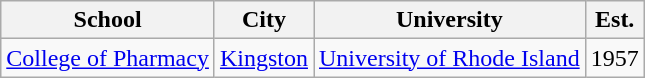<table class="wikitable sortable">
<tr>
<th scope="col">School</th>
<th scope="col">City</th>
<th scope="col">University</th>
<th scope="col">Est.</th>
</tr>
<tr>
<td><a href='#'>College of Pharmacy</a></td>
<td><a href='#'>Kingston</a></td>
<td><a href='#'>University of Rhode Island</a></td>
<td>1957</td>
</tr>
</table>
